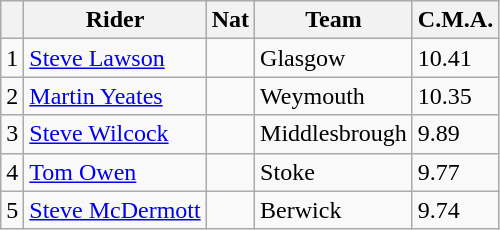<table class=wikitable>
<tr>
<th></th>
<th>Rider</th>
<th>Nat</th>
<th>Team</th>
<th>C.M.A.</th>
</tr>
<tr>
<td align="center">1</td>
<td><a href='#'>Steve Lawson</a></td>
<td></td>
<td>Glasgow</td>
<td>10.41</td>
</tr>
<tr>
<td align="center">2</td>
<td><a href='#'>Martin Yeates</a></td>
<td></td>
<td>Weymouth</td>
<td>10.35</td>
</tr>
<tr>
<td align="center">3</td>
<td><a href='#'>Steve Wilcock</a></td>
<td></td>
<td>Middlesbrough</td>
<td>9.89</td>
</tr>
<tr>
<td align="center">4</td>
<td><a href='#'>Tom Owen</a></td>
<td></td>
<td>Stoke</td>
<td>9.77</td>
</tr>
<tr>
<td align="center">5</td>
<td><a href='#'>Steve McDermott</a></td>
<td></td>
<td>Berwick</td>
<td>9.74</td>
</tr>
</table>
